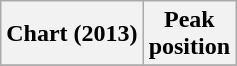<table class="wikitable sortable plainrowheaders" style="text-align:center">
<tr>
<th scope="col">Chart (2013)</th>
<th scope="col">Peak<br>position</th>
</tr>
<tr>
</tr>
</table>
